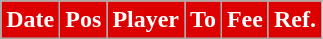<table class="wikitable plainrowheaders sortable">
<tr>
<th style="background:#DD0000; color:#FFFFFF; ">Date</th>
<th style="background:#DD0000; color:#FFFFFF; ">Pos</th>
<th style="background:#DD0000; color:#FFFFFF; ">Player</th>
<th style="background:#DD0000; color:#FFFFFF; ">To</th>
<th style="background:#DD0000; color:#FFFFFF; ">Fee</th>
<th style="background:#DD0000; color:#FFFFFF; ">Ref.</th>
</tr>
</table>
